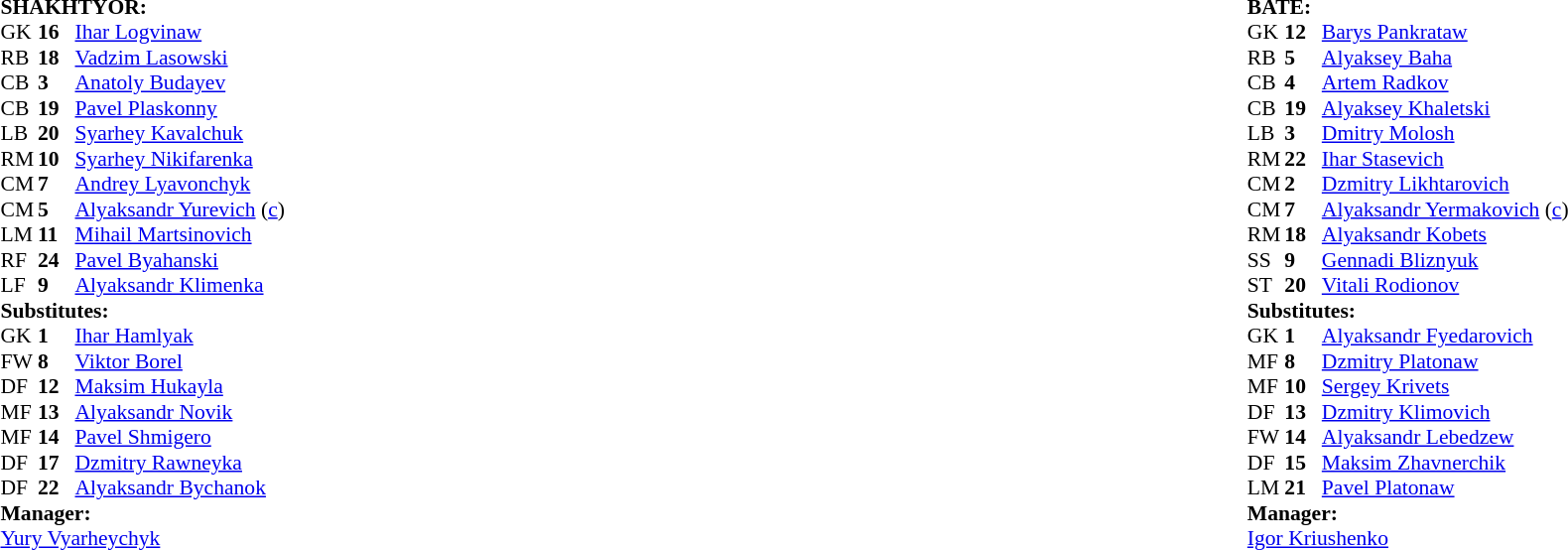<table width="100%">
<tr>
<td valign="top" width="50%"><br><table style="font-size: 90%" cellspacing="0" cellpadding="0">
<tr>
<td colspan="4"><br><strong>SHAKHTYOR:</strong></td>
</tr>
<tr>
<th width=25></th>
<th width=25></th>
</tr>
<tr>
<td>GK</td>
<td><strong>16</strong></td>
<td> <a href='#'>Ihar Logvinaw</a></td>
</tr>
<tr>
<td>RB</td>
<td><strong>18</strong></td>
<td> <a href='#'>Vadzim Lasowski</a></td>
<td></td>
<td></td>
</tr>
<tr>
<td>CB</td>
<td><strong>3</strong></td>
<td> <a href='#'>Anatoly Budayev</a></td>
</tr>
<tr>
<td>CB</td>
<td><strong>19</strong></td>
<td> <a href='#'>Pavel Plaskonny</a></td>
<td></td>
</tr>
<tr>
<td>LB</td>
<td><strong>20</strong></td>
<td> <a href='#'>Syarhey Kavalchuk</a></td>
</tr>
<tr>
<td>RM</td>
<td><strong>10</strong></td>
<td> <a href='#'>Syarhey Nikifarenka</a></td>
<td></td>
<td></td>
</tr>
<tr>
<td>CM</td>
<td><strong>7</strong></td>
<td> <a href='#'>Andrey Lyavonchyk</a></td>
<td></td>
</tr>
<tr>
<td>CM</td>
<td><strong>5</strong></td>
<td> <a href='#'>Alyaksandr Yurevich</a> (<a href='#'>c</a>)</td>
</tr>
<tr>
<td>LM</td>
<td><strong>11</strong></td>
<td> <a href='#'>Mihail Martsinovich</a></td>
</tr>
<tr>
<td>RF</td>
<td><strong>24</strong></td>
<td> <a href='#'>Pavel Byahanski</a></td>
<td></td>
<td></td>
</tr>
<tr>
<td>LF</td>
<td><strong>9</strong></td>
<td> <a href='#'>Alyaksandr Klimenka</a></td>
</tr>
<tr>
<td colspan=3><strong>Substitutes:</strong></td>
</tr>
<tr>
<td>GK</td>
<td><strong>1</strong></td>
<td> <a href='#'>Ihar Hamlyak</a></td>
</tr>
<tr>
<td>FW</td>
<td><strong>8</strong></td>
<td> <a href='#'>Viktor Borel</a></td>
<td></td>
<td></td>
</tr>
<tr>
<td>DF</td>
<td><strong>12</strong></td>
<td> <a href='#'>Maksim Hukayla</a></td>
</tr>
<tr>
<td>MF</td>
<td><strong>13</strong></td>
<td> <a href='#'>Alyaksandr Novik</a></td>
<td></td>
<td></td>
</tr>
<tr>
<td>MF</td>
<td><strong>14</strong></td>
<td> <a href='#'>Pavel Shmigero</a></td>
</tr>
<tr>
<td>DF</td>
<td><strong>17</strong></td>
<td> <a href='#'>Dzmitry Rawneyka</a></td>
</tr>
<tr>
<td>DF</td>
<td><strong>22</strong></td>
<td> <a href='#'>Alyaksandr Bychanok</a></td>
<td></td>
<td></td>
</tr>
<tr>
<td colspan=3><strong>Manager:</strong></td>
</tr>
<tr>
<td colspan="4"> <a href='#'>Yury Vyarheychyk</a></td>
</tr>
</table>
</td>
<td valign="top"></td>
<td valign="top" width="50%"><br><table style="font-size: 90%" cellspacing="0" cellpadding="0" align=center>
<tr>
<td colspan="4"><br><strong>BATE:</strong></td>
</tr>
<tr>
<th width=25></th>
<th width=25></th>
</tr>
<tr>
<td>GK</td>
<td><strong>12</strong></td>
<td> <a href='#'>Barys Pankrataw</a></td>
</tr>
<tr>
<td>RB</td>
<td><strong>5</strong></td>
<td> <a href='#'>Alyaksey Baha</a></td>
<td></td>
</tr>
<tr>
<td>CB</td>
<td><strong>4</strong></td>
<td> <a href='#'>Artem Radkov</a></td>
</tr>
<tr>
<td>CB</td>
<td><strong>19</strong></td>
<td> <a href='#'>Alyaksey Khaletski</a></td>
<td></td>
</tr>
<tr>
<td>LB</td>
<td><strong>3</strong></td>
<td> <a href='#'>Dmitry Molosh</a></td>
<td></td>
</tr>
<tr>
<td>RM</td>
<td><strong>22</strong></td>
<td> <a href='#'>Ihar Stasevich</a></td>
<td></td>
<td></td>
</tr>
<tr>
<td>CM</td>
<td><strong>2</strong></td>
<td> <a href='#'>Dzmitry Likhtarovich</a></td>
</tr>
<tr>
<td>CM</td>
<td><strong>7</strong></td>
<td> <a href='#'>Alyaksandr Yermakovich</a> (<a href='#'>c</a>)</td>
</tr>
<tr>
<td>RM</td>
<td><strong>18</strong></td>
<td> <a href='#'>Alyaksandr Kobets</a></td>
</tr>
<tr>
<td>SS</td>
<td><strong>9</strong></td>
<td> <a href='#'>Gennadi Bliznyuk</a></td>
<td></td>
<td></td>
</tr>
<tr>
<td>ST</td>
<td><strong>20</strong></td>
<td> <a href='#'>Vitali Rodionov</a></td>
<td></td>
<td></td>
</tr>
<tr>
<td colspan=3><strong>Substitutes:</strong></td>
</tr>
<tr>
<td>GK</td>
<td><strong>1</strong></td>
<td> <a href='#'>Alyaksandr Fyedarovich</a></td>
</tr>
<tr>
<td>MF</td>
<td><strong>8</strong></td>
<td> <a href='#'>Dzmitry Platonaw</a></td>
<td></td>
<td></td>
</tr>
<tr>
<td>MF</td>
<td><strong>10</strong></td>
<td> <a href='#'>Sergey Krivets</a></td>
</tr>
<tr>
<td>DF</td>
<td><strong>13</strong></td>
<td> <a href='#'>Dzmitry Klimovich</a></td>
</tr>
<tr>
<td>FW</td>
<td><strong>14</strong></td>
<td> <a href='#'>Alyaksandr Lebedzew</a></td>
<td></td>
<td></td>
</tr>
<tr>
<td>DF</td>
<td><strong>15</strong></td>
<td> <a href='#'>Maksim Zhavnerchik</a></td>
<td></td>
<td></td>
</tr>
<tr>
<td>LM</td>
<td><strong>21</strong></td>
<td> <a href='#'>Pavel Platonaw</a></td>
</tr>
<tr>
<td colspan=3><strong>Manager:</strong></td>
</tr>
<tr>
<td colspan="4"> <a href='#'>Igor Kriushenko</a></td>
</tr>
<tr>
</tr>
</table>
</td>
</tr>
</table>
